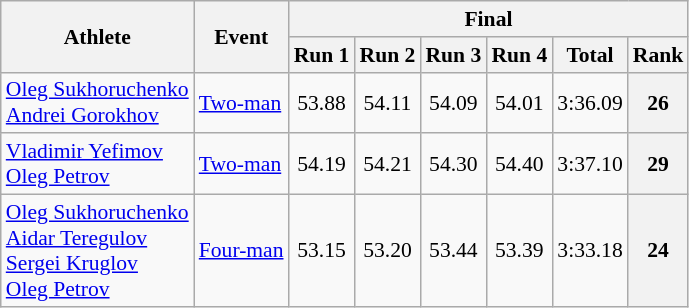<table class="wikitable" style="font-size:90%">
<tr>
<th rowspan="2">Athlete</th>
<th rowspan="2">Event</th>
<th colspan="6">Final</th>
</tr>
<tr>
<th>Run 1</th>
<th>Run 2</th>
<th>Run 3</th>
<th>Run 4</th>
<th>Total</th>
<th>Rank</th>
</tr>
<tr>
<td><a href='#'>Oleg Sukhoruchenko</a><br><a href='#'>Andrei Gorokhov</a></td>
<td><a href='#'>Two-man</a></td>
<td align="center">53.88</td>
<td align="center">54.11</td>
<td align="center">54.09</td>
<td align="center">54.01</td>
<td align="center">3:36.09</td>
<th align="center">26</th>
</tr>
<tr>
<td><a href='#'>Vladimir Yefimov</a><br><a href='#'>Oleg Petrov</a></td>
<td><a href='#'>Two-man</a></td>
<td align="center">54.19</td>
<td align="center">54.21</td>
<td align="center">54.30</td>
<td align="center">54.40</td>
<td align="center">3:37.10</td>
<th align="center">29</th>
</tr>
<tr>
<td><a href='#'>Oleg Sukhoruchenko</a><br><a href='#'>Aidar Teregulov</a><br><a href='#'>Sergei Kruglov</a><br><a href='#'>Oleg Petrov</a></td>
<td><a href='#'>Four-man</a></td>
<td align="center">53.15</td>
<td align="center">53.20</td>
<td align="center">53.44</td>
<td align="center">53.39</td>
<td align="center">3:33.18</td>
<th align="center">24</th>
</tr>
</table>
